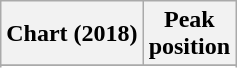<table class="wikitable sortable plainrowheaders" style="text-align:center">
<tr>
<th scope="col">Chart (2018)</th>
<th scope="col">Peak<br> position</th>
</tr>
<tr>
</tr>
<tr>
</tr>
<tr>
</tr>
<tr>
</tr>
<tr>
</tr>
<tr>
</tr>
<tr>
</tr>
<tr>
</tr>
<tr>
</tr>
</table>
